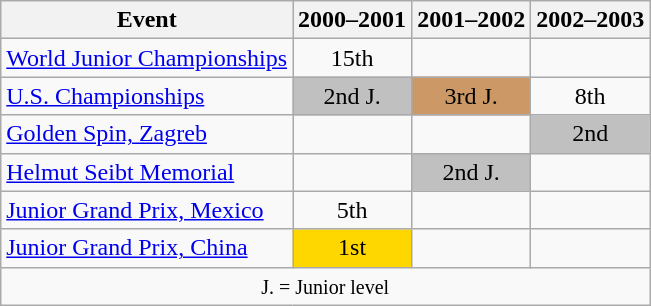<table class="wikitable" style="text-align:center">
<tr>
<th>Event</th>
<th>2000–2001</th>
<th>2001–2002</th>
<th>2002–2003</th>
</tr>
<tr>
<td align=left><a href='#'>World Junior Championships</a></td>
<td>15th</td>
<td></td>
<td></td>
</tr>
<tr>
<td align=left><a href='#'>U.S. Championships</a></td>
<td bgcolor=silver>2nd J.</td>
<td bgcolor=cc9966>3rd J.</td>
<td>8th</td>
</tr>
<tr>
<td align=left><a href='#'>Golden Spin, Zagreb</a></td>
<td></td>
<td></td>
<td bgcolor=silver>2nd</td>
</tr>
<tr>
<td align=left><a href='#'>Helmut Seibt Memorial</a></td>
<td></td>
<td bgcolor=silver>2nd J.</td>
<td></td>
</tr>
<tr>
<td align=left><a href='#'>Junior Grand Prix, Mexico</a></td>
<td>5th</td>
<td></td>
<td></td>
</tr>
<tr>
<td align=left><a href='#'>Junior Grand Prix, China</a></td>
<td bgcolor=gold>1st</td>
<td></td>
<td></td>
</tr>
<tr>
<td colspan=4 align=center><small> J. = Junior level </small></td>
</tr>
</table>
